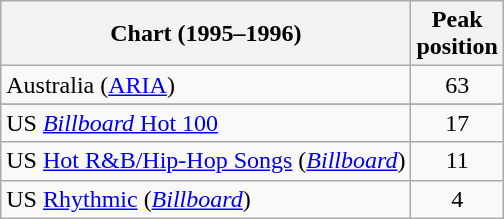<table class="wikitable sortable">
<tr>
<th>Chart (1995–1996)</th>
<th>Peak<br>position</th>
</tr>
<tr>
<td>Australia (<a href='#'>ARIA</a>)</td>
<td align="center">63</td>
</tr>
<tr>
</tr>
<tr>
</tr>
<tr>
<td>US <a href='#'><em>Billboard</em> Hot 100</a></td>
<td align="center">17</td>
</tr>
<tr>
<td>US <a href='#'>Hot R&B/Hip-Hop Songs</a> (<em><a href='#'>Billboard</a></em>)</td>
<td align="center">11</td>
</tr>
<tr>
<td>US <a href='#'>Rhythmic</a> (<em><a href='#'>Billboard</a></em>)</td>
<td align="center">4</td>
</tr>
</table>
